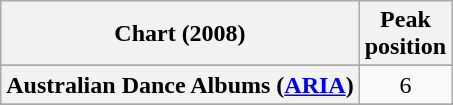<table class="wikitable sortable plainrowheaders" style="text-align:center">
<tr>
<th scope="col">Chart (2008)</th>
<th scope="col">Peak<br>position</th>
</tr>
<tr>
</tr>
<tr>
<th scope="row">Australian Dance Albums (<a href='#'>ARIA</a>)</th>
<td>6</td>
</tr>
<tr>
</tr>
<tr>
</tr>
<tr>
</tr>
<tr>
</tr>
<tr>
</tr>
<tr>
</tr>
<tr>
</tr>
<tr>
</tr>
<tr>
</tr>
<tr>
</tr>
<tr>
</tr>
</table>
